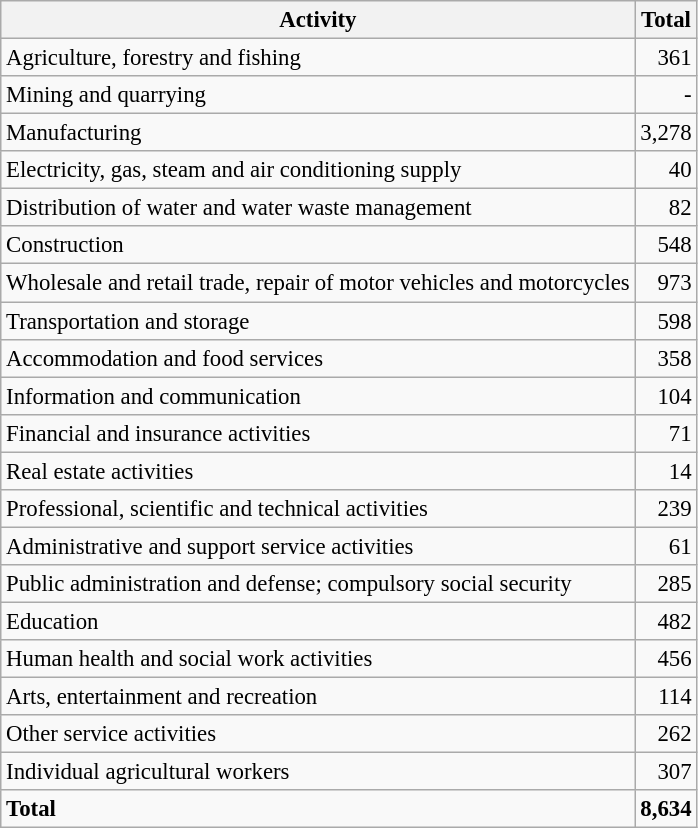<table class="wikitable sortable" style="font-size:95%;">
<tr>
<th>Activity</th>
<th>Total</th>
</tr>
<tr>
<td>Agriculture, forestry and fishing</td>
<td align="right">361</td>
</tr>
<tr>
<td>Mining and quarrying</td>
<td align="right">-</td>
</tr>
<tr>
<td>Manufacturing</td>
<td align="right">3,278</td>
</tr>
<tr>
<td>Electricity, gas, steam and air conditioning supply</td>
<td align="right">40</td>
</tr>
<tr>
<td>Distribution of water and water waste management</td>
<td align="right">82</td>
</tr>
<tr>
<td>Construction</td>
<td align="right">548</td>
</tr>
<tr>
<td>Wholesale and retail trade, repair of motor vehicles and motorcycles</td>
<td align="right">973</td>
</tr>
<tr>
<td>Transportation and storage</td>
<td align="right">598</td>
</tr>
<tr>
<td>Accommodation and food services</td>
<td align="right">358</td>
</tr>
<tr>
<td>Information and communication</td>
<td align="right">104</td>
</tr>
<tr>
<td>Financial and insurance activities</td>
<td align="right">71</td>
</tr>
<tr>
<td>Real estate activities</td>
<td align="right">14</td>
</tr>
<tr>
<td>Professional, scientific and technical activities</td>
<td align="right">239</td>
</tr>
<tr>
<td>Administrative and support service activities</td>
<td align="right">61</td>
</tr>
<tr>
<td>Public administration and defense; compulsory social security</td>
<td align="right">285</td>
</tr>
<tr>
<td>Education</td>
<td align="right">482</td>
</tr>
<tr>
<td>Human health and social work activities</td>
<td align="right">456</td>
</tr>
<tr>
<td>Arts, entertainment and recreation</td>
<td align="right">114</td>
</tr>
<tr>
<td>Other service activities</td>
<td align="right">262</td>
</tr>
<tr>
<td>Individual agricultural workers</td>
<td align="right">307</td>
</tr>
<tr class="sortbottom">
<td><strong>Total</strong></td>
<td align="right"><strong>8,634</strong></td>
</tr>
</table>
